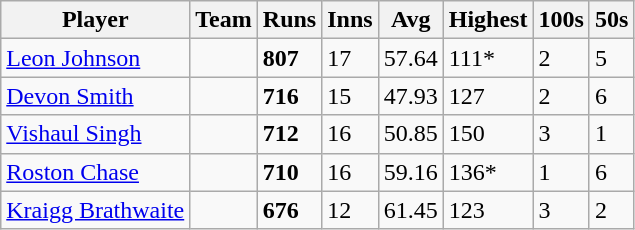<table class="wikitable">
<tr>
<th>Player</th>
<th>Team</th>
<th>Runs</th>
<th>Inns</th>
<th>Avg</th>
<th>Highest</th>
<th>100s</th>
<th>50s</th>
</tr>
<tr>
<td><a href='#'>Leon Johnson</a></td>
<td></td>
<td><strong>807</strong></td>
<td>17</td>
<td>57.64</td>
<td>111*</td>
<td>2</td>
<td>5</td>
</tr>
<tr>
<td><a href='#'>Devon Smith</a></td>
<td></td>
<td><strong>716</strong></td>
<td>15</td>
<td>47.93</td>
<td>127</td>
<td>2</td>
<td>6</td>
</tr>
<tr>
<td><a href='#'>Vishaul Singh</a></td>
<td></td>
<td><strong>712</strong></td>
<td>16</td>
<td>50.85</td>
<td>150</td>
<td>3</td>
<td>1</td>
</tr>
<tr>
<td><a href='#'>Roston Chase</a></td>
<td></td>
<td><strong>710</strong></td>
<td>16</td>
<td>59.16</td>
<td>136*</td>
<td>1</td>
<td>6</td>
</tr>
<tr>
<td><a href='#'>Kraigg Brathwaite</a></td>
<td></td>
<td><strong>676</strong></td>
<td>12</td>
<td>61.45</td>
<td>123</td>
<td>3</td>
<td>2</td>
</tr>
</table>
